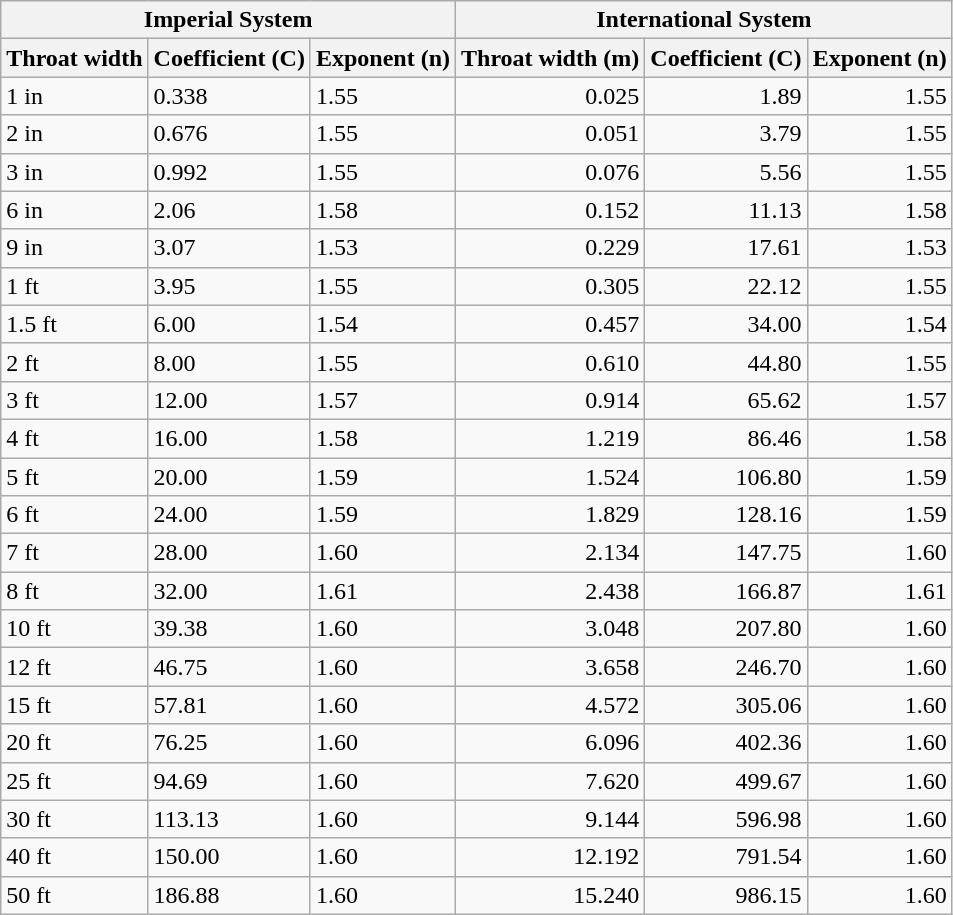<table class="wikitable">
<tr>
<th colspan="3">Imperial System</th>
<th colspan="3">International System</th>
</tr>
<tr>
<th>Throat width</th>
<th>Coefficient (C)</th>
<th>Exponent (n)</th>
<th>Throat width (m)</th>
<th>Coefficient (C)</th>
<th>Exponent (n)</th>
</tr>
<tr>
<td>1 in</td>
<td>0.338</td>
<td>1.55</td>
<td align="right">0.025</td>
<td align="right">1.89</td>
<td align="right">1.55</td>
</tr>
<tr>
<td>2 in</td>
<td>0.676</td>
<td>1.55</td>
<td align="right">0.051</td>
<td align="right">3.79</td>
<td align="right">1.55</td>
</tr>
<tr>
<td>3 in</td>
<td>0.992</td>
<td>1.55</td>
<td align="right">0.076</td>
<td align="right">5.56</td>
<td align="right">1.55</td>
</tr>
<tr>
<td>6 in</td>
<td>2.06</td>
<td>1.58</td>
<td align="right">0.152</td>
<td align="right">11.13</td>
<td align="right">1.58</td>
</tr>
<tr>
<td>9 in</td>
<td>3.07</td>
<td>1.53</td>
<td align="right">0.229</td>
<td align="right">17.61</td>
<td align="right">1.53</td>
</tr>
<tr>
<td>1 ft</td>
<td>3.95</td>
<td>1.55</td>
<td align="right">0.305</td>
<td align="right">22.12</td>
<td align="right">1.55</td>
</tr>
<tr>
<td>1.5 ft</td>
<td>6.00</td>
<td>1.54</td>
<td align="right">0.457</td>
<td align="right">34.00</td>
<td align="right">1.54</td>
</tr>
<tr>
<td>2 ft</td>
<td>8.00</td>
<td>1.55</td>
<td align="right">0.610</td>
<td align="right">44.80</td>
<td align="right">1.55</td>
</tr>
<tr>
<td>3 ft</td>
<td>12.00</td>
<td>1.57</td>
<td align="right">0.914</td>
<td align="right">65.62</td>
<td align="right">1.57</td>
</tr>
<tr>
<td>4 ft</td>
<td>16.00</td>
<td>1.58</td>
<td align="right">1.219</td>
<td align="right">86.46</td>
<td align="right">1.58</td>
</tr>
<tr>
<td>5 ft</td>
<td>20.00</td>
<td>1.59</td>
<td align="right">1.524</td>
<td align="right">106.80</td>
<td align="right">1.59</td>
</tr>
<tr>
<td>6 ft</td>
<td>24.00</td>
<td>1.59</td>
<td align="right">1.829</td>
<td align="right">128.16</td>
<td align="right">1.59</td>
</tr>
<tr>
<td>7 ft</td>
<td>28.00</td>
<td>1.60</td>
<td align="right">2.134</td>
<td align="right">147.75</td>
<td align="right">1.60</td>
</tr>
<tr>
<td>8 ft</td>
<td>32.00</td>
<td>1.61</td>
<td align="right">2.438</td>
<td align="right">166.87</td>
<td align="right">1.61</td>
</tr>
<tr>
<td>10 ft</td>
<td>39.38</td>
<td>1.60</td>
<td align="right">3.048</td>
<td align="right">207.80</td>
<td align="right">1.60</td>
</tr>
<tr>
<td>12 ft</td>
<td>46.75</td>
<td>1.60</td>
<td align="right">3.658</td>
<td align="right">246.70</td>
<td align="right">1.60</td>
</tr>
<tr>
<td>15 ft</td>
<td>57.81</td>
<td>1.60</td>
<td align="right">4.572</td>
<td align="right">305.06</td>
<td align="right">1.60</td>
</tr>
<tr>
<td>20 ft</td>
<td>76.25</td>
<td>1.60</td>
<td align="right">6.096</td>
<td align="right">402.36</td>
<td align="right">1.60</td>
</tr>
<tr>
<td>25 ft</td>
<td>94.69</td>
<td>1.60</td>
<td align="right">7.620</td>
<td align="right">499.67</td>
<td align="right">1.60</td>
</tr>
<tr>
<td>30 ft</td>
<td>113.13</td>
<td>1.60</td>
<td align="right">9.144</td>
<td align="right">596.98</td>
<td align="right">1.60</td>
</tr>
<tr>
<td>40 ft</td>
<td>150.00</td>
<td>1.60</td>
<td align="right">12.192</td>
<td align="right">791.54</td>
<td align="right">1.60</td>
</tr>
<tr>
<td>50 ft</td>
<td>186.88</td>
<td>1.60</td>
<td align="right">15.240</td>
<td align="right">986.15</td>
<td align="right">1.60</td>
</tr>
</table>
